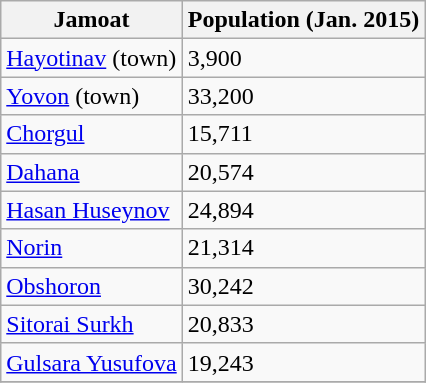<table class="wikitable sortable">
<tr>
<th>Jamoat</th>
<th>Population (Jan. 2015)</th>
</tr>
<tr>
<td><a href='#'>Hayotinav</a> (town)</td>
<td>3,900</td>
</tr>
<tr>
<td><a href='#'>Yovon</a> (town)</td>
<td>33,200</td>
</tr>
<tr>
<td><a href='#'>Chorgul</a></td>
<td>15,711</td>
</tr>
<tr>
<td><a href='#'>Dahana</a></td>
<td>20,574</td>
</tr>
<tr>
<td><a href='#'>Hasan Huseynov</a></td>
<td>24,894</td>
</tr>
<tr>
<td><a href='#'>Norin</a></td>
<td>21,314</td>
</tr>
<tr>
<td><a href='#'>Obshoron</a></td>
<td>30,242</td>
</tr>
<tr>
<td><a href='#'>Sitorai Surkh</a></td>
<td>20,833</td>
</tr>
<tr>
<td><a href='#'>Gulsara Yusufova</a></td>
<td>19,243</td>
</tr>
<tr>
</tr>
</table>
